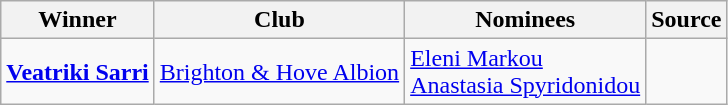<table class="wikitable" style="margin-right: 0;">
<tr text-align:center;">
<th>Winner</th>
<th>Club</th>
<th>Nominees</th>
<th>Source</th>
</tr>
<tr>
<td><strong><a href='#'>Veatriki Sarri</a></strong></td>
<td> <a href='#'>Brighton & Hove Albion</a></td>
<td><a href='#'>Eleni Markou</a><br><a href='#'>Anastasia Spyridonidou</a></td>
<td></td>
</tr>
</table>
